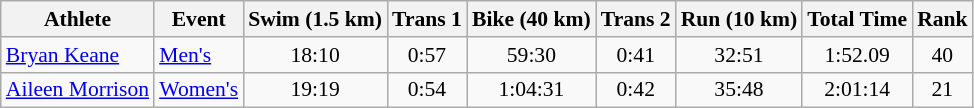<table class="wikitable" style="font-size:90%">
<tr>
<th>Athlete</th>
<th>Event</th>
<th>Swim (1.5 km)</th>
<th>Trans 1</th>
<th>Bike (40 km)</th>
<th>Trans 2</th>
<th>Run (10 km)</th>
<th>Total Time</th>
<th>Rank</th>
</tr>
<tr align=center>
<td align=left><a href='#'>Bryan Keane</a></td>
<td align=left><a href='#'>Men's</a></td>
<td>18:10</td>
<td>0:57</td>
<td>59:30</td>
<td>0:41</td>
<td>32:51</td>
<td>1:52.09</td>
<td>40</td>
</tr>
<tr align=center>
<td align=left><a href='#'>Aileen Morrison</a></td>
<td align=left><a href='#'>Women's</a></td>
<td>19:19</td>
<td>0:54</td>
<td>1:04:31</td>
<td>0:42</td>
<td>35:48</td>
<td>2:01:14</td>
<td>21</td>
</tr>
</table>
